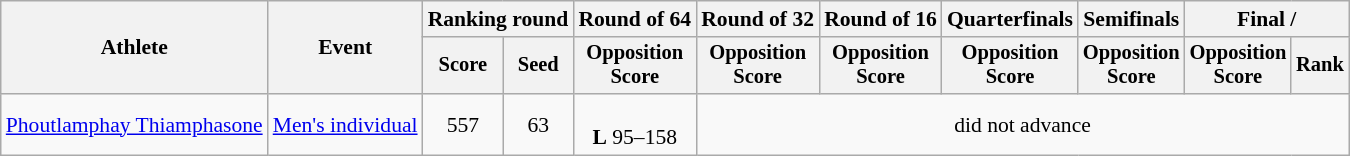<table class="wikitable" style="font-size:90%">
<tr>
<th rowspan="2">Athlete</th>
<th rowspan="2">Event</th>
<th colspan="2">Ranking round</th>
<th>Round of 64</th>
<th>Round of 32</th>
<th>Round of 16</th>
<th>Quarterfinals</th>
<th>Semifinals</th>
<th colspan="2">Final / </th>
</tr>
<tr style="font-size:95%">
<th>Score</th>
<th>Seed</th>
<th>Opposition<br>Score</th>
<th>Opposition<br>Score</th>
<th>Opposition<br>Score</th>
<th>Opposition<br>Score</th>
<th>Opposition<br>Score</th>
<th>Opposition<br>Score</th>
<th>Rank</th>
</tr>
<tr align=center>
<td align=left><a href='#'>Phoutlamphay Thiamphasone</a></td>
<td align=left><a href='#'>Men's individual</a></td>
<td>557</td>
<td>63</td>
<td><br><strong>L</strong> 95–158</td>
<td colspan=6>did not advance</td>
</tr>
</table>
